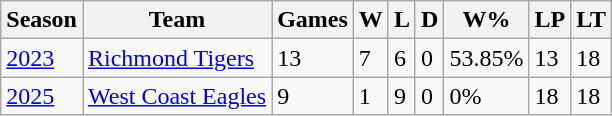<table class="wikitable">
<tr>
<th>Season</th>
<th>Team</th>
<th>Games</th>
<th>W</th>
<th>L</th>
<th>D</th>
<th>W%</th>
<th>LP</th>
<th>LT</th>
</tr>
<tr>
<td><a href='#'>2023</a></td>
<td><a href='#'>Richmond Tigers</a></td>
<td>13</td>
<td>7</td>
<td>6</td>
<td>0</td>
<td>53.85%</td>
<td>13</td>
<td>18</td>
</tr>
<tr>
<td><a href='#'>2025</a></td>
<td><a href='#'>West Coast Eagles</a></td>
<td>9</td>
<td>1</td>
<td>9</td>
<td>0</td>
<td>0%</td>
<td>18</td>
<td>18</td>
</tr>
</table>
